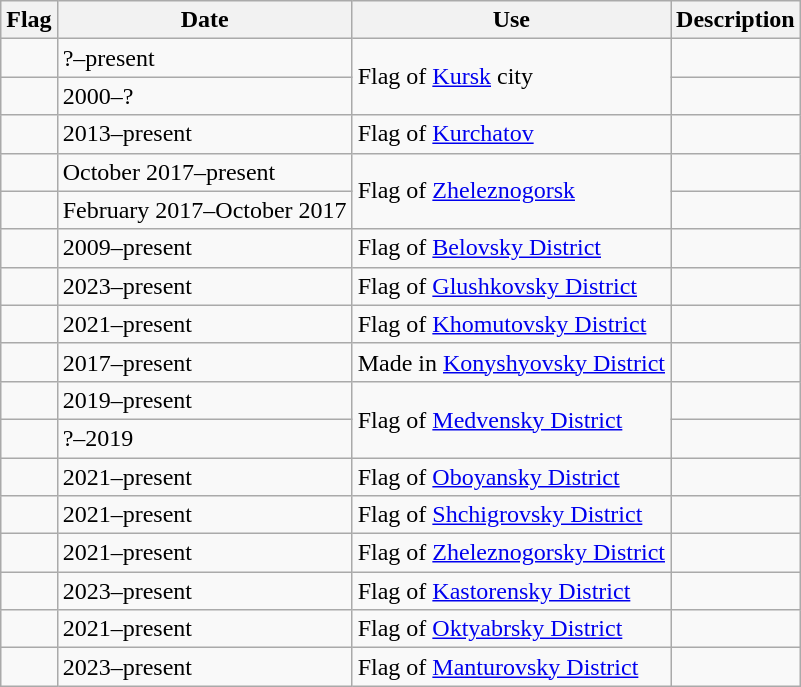<table class="wikitable">
<tr>
<th>Flag</th>
<th>Date</th>
<th>Use</th>
<th>Description</th>
</tr>
<tr>
<td></td>
<td>?–present</td>
<td rowspan="2">Flag of <a href='#'>Kursk</a> city</td>
<td></td>
</tr>
<tr>
<td></td>
<td>2000–?</td>
<td></td>
</tr>
<tr>
<td></td>
<td>2013–present</td>
<td>Flag of <a href='#'>Kurchatov</a></td>
<td></td>
</tr>
<tr>
<td></td>
<td>October 2017–present</td>
<td rowspan="2">Flag of <a href='#'>Zheleznogorsk</a></td>
<td></td>
</tr>
<tr>
<td></td>
<td>February 2017–October 2017</td>
<td></td>
</tr>
<tr>
<td></td>
<td>2009–present</td>
<td>Flag of <a href='#'>Belovsky District</a></td>
<td></td>
</tr>
<tr>
<td></td>
<td>2023–present</td>
<td>Flag of <a href='#'>Glushkovsky District</a></td>
<td></td>
</tr>
<tr>
<td></td>
<td>2021–present</td>
<td>Flag of <a href='#'>Khomutovsky District</a></td>
<td></td>
</tr>
<tr>
<td></td>
<td>2017–present</td>
<td>Made in <a href='#'>Konyshyovsky District</a></td>
<td></td>
</tr>
<tr>
<td></td>
<td>2019–present</td>
<td rowspan="2">Flag of <a href='#'>Medvensky District</a></td>
<td></td>
</tr>
<tr>
<td></td>
<td>?–2019</td>
<td></td>
</tr>
<tr>
<td></td>
<td>2021–present</td>
<td>Flag of <a href='#'>Oboyansky District</a></td>
<td></td>
</tr>
<tr>
<td></td>
<td>2021–present</td>
<td>Flag of <a href='#'>Shchigrovsky District</a></td>
<td></td>
</tr>
<tr>
<td></td>
<td>2021–present</td>
<td>Flag of <a href='#'>Zheleznogorsky District</a></td>
<td></td>
</tr>
<tr>
<td></td>
<td>2023–present</td>
<td>Flag of <a href='#'>Kastorensky District</a></td>
<td></td>
</tr>
<tr>
<td></td>
<td>2021–present</td>
<td>Flag of <a href='#'>Oktyabrsky District</a></td>
<td></td>
</tr>
<tr>
<td></td>
<td>2023–present</td>
<td>Flag of <a href='#'>Manturovsky District</a></td>
<td></td>
</tr>
</table>
